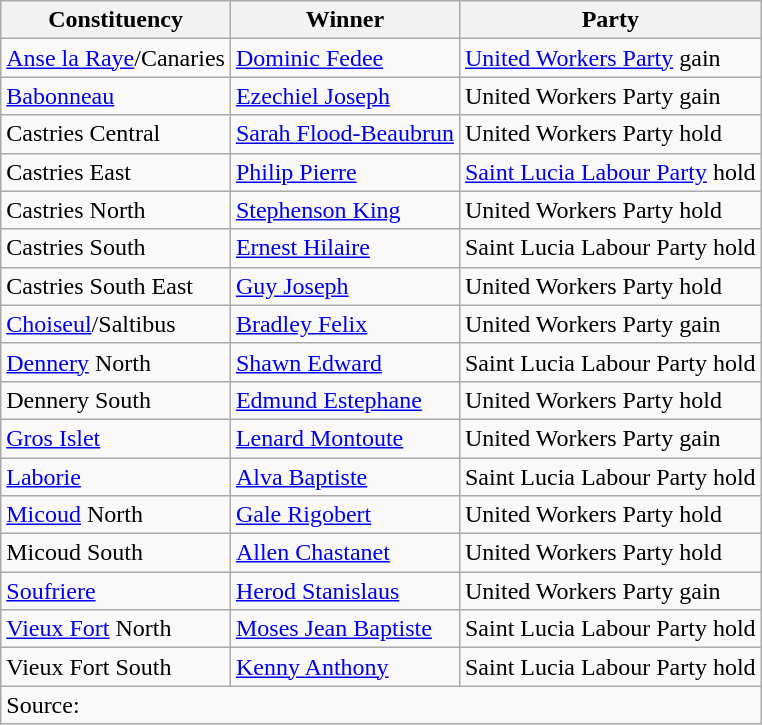<table class=wikitable style=text-align:left>
<tr>
<th>Constituency</th>
<th>Winner</th>
<th>Party</th>
</tr>
<tr>
<td><a href='#'>Anse la Raye</a>/Canaries</td>
<td><a href='#'>Dominic Fedee</a></td>
<td><a href='#'>United Workers Party</a> gain</td>
</tr>
<tr>
<td><a href='#'>Babonneau</a></td>
<td><a href='#'>Ezechiel Joseph</a></td>
<td>United Workers Party gain</td>
</tr>
<tr>
<td>Castries Central</td>
<td><a href='#'>Sarah Flood-Beaubrun</a></td>
<td>United Workers Party hold</td>
</tr>
<tr>
<td>Castries East</td>
<td><a href='#'>Philip Pierre</a></td>
<td><a href='#'>Saint Lucia Labour Party</a> hold</td>
</tr>
<tr>
<td>Castries North</td>
<td><a href='#'>Stephenson King</a></td>
<td>United Workers Party hold</td>
</tr>
<tr>
<td>Castries South</td>
<td><a href='#'>Ernest Hilaire</a></td>
<td>Saint Lucia Labour Party hold</td>
</tr>
<tr>
<td>Castries South East</td>
<td><a href='#'>Guy Joseph</a></td>
<td>United Workers Party hold</td>
</tr>
<tr>
<td><a href='#'>Choiseul</a>/Saltibus</td>
<td><a href='#'>Bradley Felix</a></td>
<td>United Workers Party gain</td>
</tr>
<tr>
<td><a href='#'>Dennery</a> North</td>
<td><a href='#'>Shawn Edward</a></td>
<td>Saint Lucia Labour Party hold</td>
</tr>
<tr>
<td>Dennery South</td>
<td><a href='#'>Edmund Estephane</a></td>
<td>United Workers Party hold</td>
</tr>
<tr>
<td><a href='#'>Gros Islet</a></td>
<td><a href='#'>Lenard Montoute</a></td>
<td>United Workers Party gain</td>
</tr>
<tr>
<td><a href='#'>Laborie</a></td>
<td><a href='#'>Alva Baptiste</a></td>
<td>Saint Lucia Labour Party hold</td>
</tr>
<tr>
<td><a href='#'>Micoud</a> North</td>
<td><a href='#'>Gale Rigobert</a></td>
<td>United Workers Party hold</td>
</tr>
<tr>
<td>Micoud South</td>
<td><a href='#'>Allen Chastanet</a></td>
<td>United Workers Party hold</td>
</tr>
<tr>
<td><a href='#'>Soufriere</a></td>
<td><a href='#'>Herod Stanislaus</a></td>
<td>United Workers Party gain</td>
</tr>
<tr>
<td><a href='#'>Vieux Fort</a> North</td>
<td><a href='#'>Moses Jean Baptiste</a></td>
<td>Saint Lucia Labour Party hold</td>
</tr>
<tr>
<td>Vieux Fort South</td>
<td><a href='#'>Kenny Anthony</a></td>
<td>Saint Lucia Labour Party hold</td>
</tr>
<tr>
<td colspan=3>Source: </td>
</tr>
</table>
